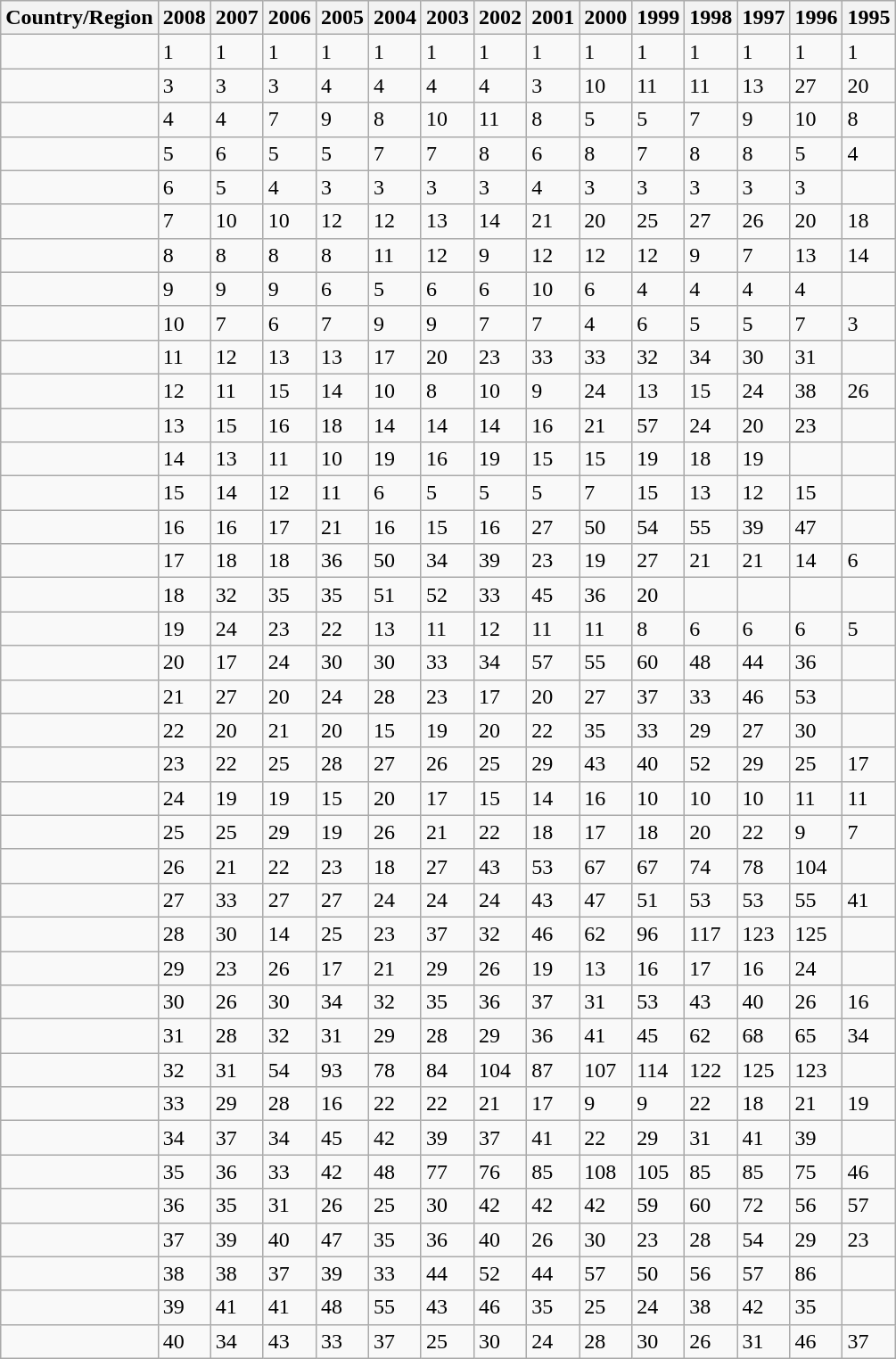<table class="sortable wikitable">
<tr>
<th>Country/Region</th>
<th>2008</th>
<th>2007</th>
<th>2006</th>
<th>2005</th>
<th>2004</th>
<th>2003</th>
<th>2002</th>
<th>2001</th>
<th>2000</th>
<th>1999</th>
<th>1998</th>
<th>1997</th>
<th>1996</th>
<th>1995</th>
</tr>
<tr>
<td></td>
<td>1</td>
<td>1</td>
<td>1</td>
<td>1</td>
<td>1</td>
<td>1</td>
<td>1</td>
<td>1</td>
<td>1</td>
<td>1</td>
<td>1</td>
<td>1</td>
<td>1</td>
<td>1</td>
</tr>
<tr>
<td></td>
<td>3</td>
<td>3</td>
<td>3</td>
<td>4</td>
<td>4</td>
<td>4</td>
<td>4</td>
<td>3</td>
<td>10</td>
<td>11</td>
<td>11</td>
<td>13</td>
<td>27</td>
<td>20</td>
</tr>
<tr>
<td></td>
<td>4</td>
<td>4</td>
<td>7</td>
<td>9</td>
<td>8</td>
<td>10</td>
<td>11</td>
<td>8</td>
<td>5</td>
<td>5</td>
<td>7</td>
<td>9</td>
<td>10</td>
<td>8</td>
</tr>
<tr>
<td></td>
<td>5</td>
<td>6</td>
<td>5</td>
<td>5</td>
<td>7</td>
<td>7</td>
<td>8</td>
<td>6</td>
<td>8</td>
<td>7</td>
<td>8</td>
<td>8</td>
<td>5</td>
<td>4</td>
</tr>
<tr>
<td></td>
<td>6</td>
<td>5</td>
<td>4</td>
<td>3</td>
<td>3</td>
<td>3</td>
<td>3</td>
<td>4</td>
<td>3</td>
<td>3</td>
<td>3</td>
<td>3</td>
<td>3</td>
<td></td>
</tr>
<tr>
<td></td>
<td>7</td>
<td>10</td>
<td>10</td>
<td>12</td>
<td>12</td>
<td>13</td>
<td>14</td>
<td>21</td>
<td>20</td>
<td>25</td>
<td>27</td>
<td>26</td>
<td>20</td>
<td>18</td>
</tr>
<tr>
<td></td>
<td>8</td>
<td>8</td>
<td>8</td>
<td>8</td>
<td>11</td>
<td>12</td>
<td>9</td>
<td>12</td>
<td>12</td>
<td>12</td>
<td>9</td>
<td>7</td>
<td>13</td>
<td>14</td>
</tr>
<tr>
<td></td>
<td>9</td>
<td>9</td>
<td>9</td>
<td>6</td>
<td>5</td>
<td>6</td>
<td>6</td>
<td>10</td>
<td>6</td>
<td>4</td>
<td>4</td>
<td>4</td>
<td>4</td>
<td></td>
</tr>
<tr>
<td></td>
<td>10</td>
<td>7</td>
<td>6</td>
<td>7</td>
<td>9</td>
<td>9</td>
<td>7</td>
<td>7</td>
<td>4</td>
<td>6</td>
<td>5</td>
<td>5</td>
<td>7</td>
<td>3</td>
</tr>
<tr>
<td></td>
<td>11</td>
<td>12</td>
<td>13</td>
<td>13</td>
<td>17</td>
<td>20</td>
<td>23</td>
<td>33</td>
<td>33</td>
<td>32</td>
<td>34</td>
<td>30</td>
<td>31</td>
<td></td>
</tr>
<tr>
<td></td>
<td>12</td>
<td>11</td>
<td>15</td>
<td>14</td>
<td>10</td>
<td>8</td>
<td>10</td>
<td>9</td>
<td>24</td>
<td>13</td>
<td>15</td>
<td>24</td>
<td>38</td>
<td>26</td>
</tr>
<tr>
<td></td>
<td>13</td>
<td>15</td>
<td>16</td>
<td>18</td>
<td>14</td>
<td>14</td>
<td>14</td>
<td>16</td>
<td>21</td>
<td>57</td>
<td>24</td>
<td>20</td>
<td>23</td>
<td></td>
</tr>
<tr>
<td></td>
<td>14</td>
<td>13</td>
<td>11</td>
<td>10</td>
<td>19</td>
<td>16</td>
<td>19</td>
<td>15</td>
<td>15</td>
<td>19</td>
<td>18</td>
<td>19</td>
<td></td>
<td></td>
</tr>
<tr>
<td></td>
<td>15</td>
<td>14</td>
<td>12</td>
<td>11</td>
<td>6</td>
<td>5</td>
<td>5</td>
<td>5</td>
<td>7</td>
<td>15</td>
<td>13</td>
<td>12</td>
<td>15</td>
<td></td>
</tr>
<tr>
<td></td>
<td>16</td>
<td>16</td>
<td>17</td>
<td>21</td>
<td>16</td>
<td>15</td>
<td>16</td>
<td>27</td>
<td>50</td>
<td>54</td>
<td>55</td>
<td>39</td>
<td>47</td>
<td></td>
</tr>
<tr>
<td></td>
<td>17</td>
<td>18</td>
<td>18</td>
<td>36</td>
<td>50</td>
<td>34</td>
<td>39</td>
<td>23</td>
<td>19</td>
<td>27</td>
<td>21</td>
<td>21</td>
<td>14</td>
<td>6</td>
</tr>
<tr>
<td></td>
<td>18</td>
<td>32</td>
<td>35</td>
<td>35</td>
<td>51</td>
<td>52</td>
<td>33</td>
<td>45</td>
<td>36</td>
<td>20</td>
<td></td>
<td></td>
<td></td>
<td></td>
</tr>
<tr>
<td></td>
<td>19</td>
<td>24</td>
<td>23</td>
<td>22</td>
<td>13</td>
<td>11</td>
<td>12</td>
<td>11</td>
<td>11</td>
<td>8</td>
<td>6</td>
<td>6</td>
<td>6</td>
<td>5</td>
</tr>
<tr>
<td></td>
<td>20</td>
<td>17</td>
<td>24</td>
<td>30</td>
<td>30</td>
<td>33</td>
<td>34</td>
<td>57</td>
<td>55</td>
<td>60</td>
<td>48</td>
<td>44</td>
<td>36</td>
<td></td>
</tr>
<tr>
<td></td>
<td>21</td>
<td>27</td>
<td>20</td>
<td>24</td>
<td>28</td>
<td>23</td>
<td>17</td>
<td>20</td>
<td>27</td>
<td>37</td>
<td>33</td>
<td>46</td>
<td>53</td>
<td></td>
</tr>
<tr>
<td></td>
<td>22</td>
<td>20</td>
<td>21</td>
<td>20</td>
<td>15</td>
<td>19</td>
<td>20</td>
<td>22</td>
<td>35</td>
<td>33</td>
<td>29</td>
<td>27</td>
<td>30</td>
<td></td>
</tr>
<tr>
<td></td>
<td>23</td>
<td>22</td>
<td>25</td>
<td>28</td>
<td>27</td>
<td>26</td>
<td>25</td>
<td>29</td>
<td>43</td>
<td>40</td>
<td>52</td>
<td>29</td>
<td>25</td>
<td>17</td>
</tr>
<tr>
<td></td>
<td>24</td>
<td>19</td>
<td>19</td>
<td>15</td>
<td>20</td>
<td>17</td>
<td>15</td>
<td>14</td>
<td>16</td>
<td>10</td>
<td>10</td>
<td>10</td>
<td>11</td>
<td>11</td>
</tr>
<tr>
<td></td>
<td>25</td>
<td>25</td>
<td>29</td>
<td>19</td>
<td>26</td>
<td>21</td>
<td>22</td>
<td>18</td>
<td>17</td>
<td>18</td>
<td>20</td>
<td>22</td>
<td>9</td>
<td>7</td>
</tr>
<tr>
<td></td>
<td>26</td>
<td>21</td>
<td>22</td>
<td>23</td>
<td>18</td>
<td>27</td>
<td>43</td>
<td>53</td>
<td>67</td>
<td>67</td>
<td>74</td>
<td>78</td>
<td>104</td>
<td></td>
</tr>
<tr>
<td></td>
<td>27</td>
<td>33</td>
<td>27</td>
<td>27</td>
<td>24</td>
<td>24</td>
<td>24</td>
<td>43</td>
<td>47</td>
<td>51</td>
<td>53</td>
<td>53</td>
<td>55</td>
<td>41</td>
</tr>
<tr>
<td></td>
<td>28</td>
<td>30</td>
<td>14</td>
<td>25</td>
<td>23</td>
<td>37</td>
<td>32</td>
<td>46</td>
<td>62</td>
<td>96</td>
<td>117</td>
<td>123</td>
<td>125</td>
<td></td>
</tr>
<tr>
<td></td>
<td>29</td>
<td>23</td>
<td>26</td>
<td>17</td>
<td>21</td>
<td>29</td>
<td>26</td>
<td>19</td>
<td>13</td>
<td>16</td>
<td>17</td>
<td>16</td>
<td>24</td>
<td></td>
</tr>
<tr>
<td></td>
<td>30</td>
<td>26</td>
<td>30</td>
<td>34</td>
<td>32</td>
<td>35</td>
<td>36</td>
<td>37</td>
<td>31</td>
<td>53</td>
<td>43</td>
<td>40</td>
<td>26</td>
<td>16</td>
</tr>
<tr>
<td></td>
<td>31</td>
<td>28</td>
<td>32</td>
<td>31</td>
<td>29</td>
<td>28</td>
<td>29</td>
<td>36</td>
<td>41</td>
<td>45</td>
<td>62</td>
<td>68</td>
<td>65</td>
<td>34</td>
</tr>
<tr>
<td></td>
<td>32</td>
<td>31</td>
<td>54</td>
<td>93</td>
<td>78</td>
<td>84</td>
<td>104</td>
<td>87</td>
<td>107</td>
<td>114</td>
<td>122</td>
<td>125</td>
<td>123</td>
<td></td>
</tr>
<tr>
<td></td>
<td>33</td>
<td>29</td>
<td>28</td>
<td>16</td>
<td>22</td>
<td>22</td>
<td>21</td>
<td>17</td>
<td>9</td>
<td>9</td>
<td>22</td>
<td>18</td>
<td>21</td>
<td>19</td>
</tr>
<tr>
<td></td>
<td>34</td>
<td>37</td>
<td>34</td>
<td>45</td>
<td>42</td>
<td>39</td>
<td>37</td>
<td>41</td>
<td>22</td>
<td>29</td>
<td>31</td>
<td>41</td>
<td>39</td>
<td></td>
</tr>
<tr>
<td></td>
<td>35</td>
<td>36</td>
<td>33</td>
<td>42</td>
<td>48</td>
<td>77</td>
<td>76</td>
<td>85</td>
<td>108</td>
<td>105</td>
<td>85</td>
<td>85</td>
<td>75</td>
<td>46</td>
</tr>
<tr>
<td></td>
<td>36</td>
<td>35</td>
<td>31</td>
<td>26</td>
<td>25</td>
<td>30</td>
<td>42</td>
<td>42</td>
<td>42</td>
<td>59</td>
<td>60</td>
<td>72</td>
<td>56</td>
<td>57</td>
</tr>
<tr>
<td></td>
<td>37</td>
<td>39</td>
<td>40</td>
<td>47</td>
<td>35</td>
<td>36</td>
<td>40</td>
<td>26</td>
<td>30</td>
<td>23</td>
<td>28</td>
<td>54</td>
<td>29</td>
<td>23</td>
</tr>
<tr>
<td></td>
<td>38</td>
<td>38</td>
<td>37</td>
<td>39</td>
<td>33</td>
<td>44</td>
<td>52</td>
<td>44</td>
<td>57</td>
<td>50</td>
<td>56</td>
<td>57</td>
<td>86</td>
<td></td>
</tr>
<tr>
<td></td>
<td>39</td>
<td>41</td>
<td>41</td>
<td>48</td>
<td>55</td>
<td>43</td>
<td>46</td>
<td>35</td>
<td>25</td>
<td>24</td>
<td>38</td>
<td>42</td>
<td>35</td>
<td></td>
</tr>
<tr>
<td></td>
<td>40</td>
<td>34</td>
<td>43</td>
<td>33</td>
<td>37</td>
<td>25</td>
<td>30</td>
<td>24</td>
<td>28</td>
<td>30</td>
<td>26</td>
<td>31</td>
<td>46</td>
<td>37</td>
</tr>
</table>
